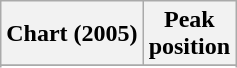<table class="wikitable sortable plainrowheaders" style="text-align:center">
<tr>
<th>Chart (2005)</th>
<th>Peak<br>position</th>
</tr>
<tr>
</tr>
<tr>
</tr>
</table>
